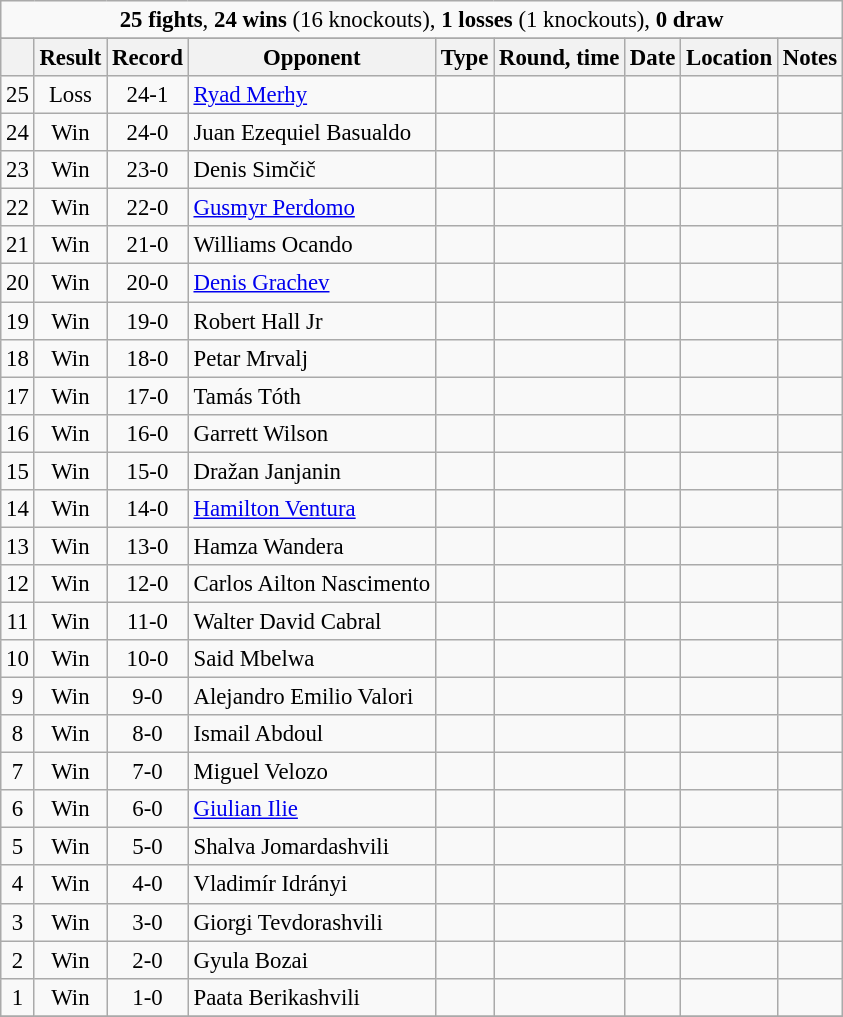<table class="wikitable" style="text-align:center; font-size:95%">
<tr>
<td align="center" colspan=9><strong>25 fights</strong>, <strong>24 wins</strong> (16 knockouts), <strong>1 losses</strong> (1 knockouts), <strong>0 draw</strong></td>
</tr>
<tr>
</tr>
<tr>
<th></th>
<th>Result</th>
<th>Record</th>
<th>Opponent</th>
<th>Type</th>
<th>Round, time</th>
<th>Date</th>
<th>Location</th>
<th>Notes</th>
</tr>
<tr align=center>
<td>25</td>
<td>Loss</td>
<td>24-1</td>
<td align=left> <a href='#'>Ryad Merhy</a></td>
<td></td>
<td></td>
<td></td>
<td align=left></td>
<td align=left></td>
</tr>
<tr align=center>
<td>24</td>
<td>Win</td>
<td>24-0</td>
<td align=left> Juan Ezequiel Basualdo</td>
<td></td>
<td></td>
<td></td>
<td align=left></td>
<td align=left></td>
</tr>
<tr align=center>
<td>23</td>
<td>Win</td>
<td>23-0</td>
<td align=left> Denis Simčič</td>
<td></td>
<td></td>
<td></td>
<td align=left></td>
<td align=left></td>
</tr>
<tr align=center>
<td>22</td>
<td>Win</td>
<td>22-0</td>
<td align=left> <a href='#'>Gusmyr Perdomo</a></td>
<td></td>
<td></td>
<td></td>
<td align=left></td>
<td align=left></td>
</tr>
<tr align=center>
<td>21</td>
<td>Win</td>
<td>21-0</td>
<td align=left> Williams Ocando</td>
<td></td>
<td></td>
<td></td>
<td align=left></td>
<td align=left></td>
</tr>
<tr align=center>
<td>20</td>
<td>Win</td>
<td>20-0</td>
<td align=left> <a href='#'>Denis Grachev</a></td>
<td></td>
<td></td>
<td></td>
<td align=left></td>
<td align=left></td>
</tr>
<tr align=center>
<td>19</td>
<td>Win</td>
<td>19-0</td>
<td align=left> Robert Hall Jr</td>
<td></td>
<td></td>
<td></td>
<td align=left></td>
<td align=left></td>
</tr>
<tr align=center>
<td>18</td>
<td>Win</td>
<td>18-0</td>
<td align=left> Petar Mrvalj</td>
<td></td>
<td></td>
<td></td>
<td align=left></td>
<td align=left></td>
</tr>
<tr align=center>
<td>17</td>
<td>Win</td>
<td>17-0</td>
<td align=left> Tamás Tóth</td>
<td></td>
<td></td>
<td></td>
<td align=left></td>
<td align=left></td>
</tr>
<tr align=center>
<td>16</td>
<td>Win</td>
<td>16-0</td>
<td align=left> Garrett Wilson</td>
<td></td>
<td></td>
<td></td>
<td align=left></td>
<td align=left></td>
</tr>
<tr align=center>
<td>15</td>
<td>Win</td>
<td>15-0</td>
<td align=left> Dražan Janjanin</td>
<td></td>
<td></td>
<td></td>
<td align=left></td>
<td align=left></td>
</tr>
<tr align=center>
<td>14</td>
<td>Win</td>
<td>14-0</td>
<td align=left> <a href='#'>Hamilton Ventura</a></td>
<td></td>
<td></td>
<td></td>
<td align=left></td>
<td align=left></td>
</tr>
<tr align=center>
<td>13</td>
<td>Win</td>
<td>13-0</td>
<td align=left> Hamza Wandera</td>
<td></td>
<td></td>
<td></td>
<td align=left></td>
<td align=left></td>
</tr>
<tr align=center>
<td>12</td>
<td>Win</td>
<td>12-0</td>
<td align=left> Carlos Ailton Nascimento</td>
<td></td>
<td></td>
<td></td>
<td align=left></td>
<td align=left></td>
</tr>
<tr align=center>
<td>11</td>
<td>Win</td>
<td>11-0</td>
<td align=left> Walter David Cabral</td>
<td></td>
<td></td>
<td></td>
<td align=left></td>
<td align=left></td>
</tr>
<tr align=center>
<td>10</td>
<td>Win</td>
<td>10-0</td>
<td align=left> Said Mbelwa</td>
<td></td>
<td></td>
<td></td>
<td align=left></td>
<td align=left></td>
</tr>
<tr align=center>
<td>9</td>
<td>Win</td>
<td>9-0</td>
<td align=left> Alejandro Emilio Valori</td>
<td></td>
<td></td>
<td></td>
<td align=left></td>
<td align=left></td>
</tr>
<tr align=center>
<td>8</td>
<td>Win</td>
<td>8-0</td>
<td align=left> Ismail Abdoul</td>
<td></td>
<td></td>
<td></td>
<td align=left></td>
<td align=left></td>
</tr>
<tr align=center>
<td>7</td>
<td>Win</td>
<td>7-0</td>
<td align=left> Miguel Velozo</td>
<td></td>
<td></td>
<td></td>
<td align=left></td>
<td align=left></td>
</tr>
<tr align=center>
<td>6</td>
<td>Win</td>
<td>6-0</td>
<td align=left> <a href='#'>Giulian Ilie</a></td>
<td></td>
<td></td>
<td></td>
<td align=left></td>
<td align=left></td>
</tr>
<tr align=center>
<td>5</td>
<td>Win</td>
<td>5-0</td>
<td align=left> Shalva Jomardashvili</td>
<td></td>
<td></td>
<td></td>
<td align=left></td>
<td align=left></td>
</tr>
<tr align=center>
<td>4</td>
<td>Win</td>
<td>4-0</td>
<td align=left> Vladimír Idrányi</td>
<td></td>
<td></td>
<td></td>
<td align=left></td>
<td align=left></td>
</tr>
<tr align=center>
<td>3</td>
<td>Win</td>
<td>3-0</td>
<td align=left> Giorgi Tevdorashvili</td>
<td></td>
<td></td>
<td></td>
<td align=left></td>
<td align=left></td>
</tr>
<tr align=center>
<td>2</td>
<td>Win</td>
<td>2-0</td>
<td align=left> Gyula Bozai</td>
<td></td>
<td></td>
<td></td>
<td align=left></td>
<td align=left></td>
</tr>
<tr align=center>
<td>1</td>
<td>Win</td>
<td>1-0</td>
<td align=left> Paata Berikashvili</td>
<td></td>
<td></td>
<td></td>
<td align=left></td>
<td align=left></td>
</tr>
<tr align=center>
</tr>
</table>
